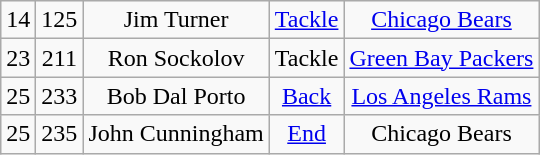<table class="wikitable" style="text-align:center">
<tr>
<td>14</td>
<td>125</td>
<td>Jim Turner</td>
<td><a href='#'>Tackle</a></td>
<td><a href='#'>Chicago Bears</a></td>
</tr>
<tr>
<td>23</td>
<td>211</td>
<td>Ron Sockolov</td>
<td>Tackle</td>
<td><a href='#'>Green Bay Packers</a></td>
</tr>
<tr>
<td>25</td>
<td>233</td>
<td>Bob Dal Porto</td>
<td><a href='#'>Back</a></td>
<td><a href='#'>Los Angeles Rams</a></td>
</tr>
<tr>
<td>25</td>
<td>235</td>
<td>John Cunningham</td>
<td><a href='#'>End</a></td>
<td>Chicago Bears</td>
</tr>
</table>
